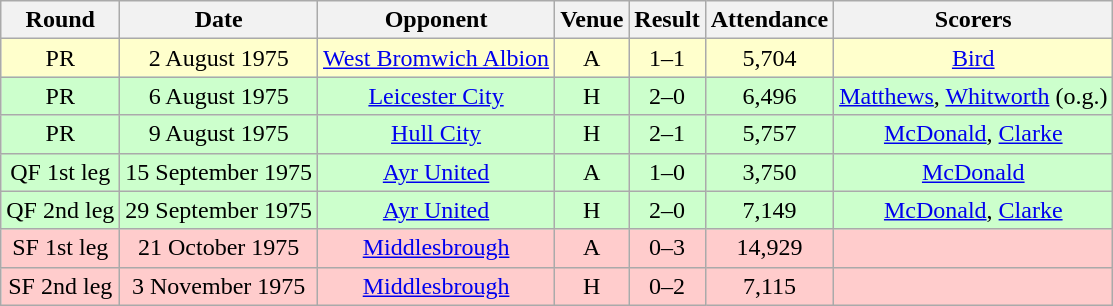<table class="wikitable" style="font-size:100%; text-align:center">
<tr>
<th>Round</th>
<th>Date</th>
<th>Opponent</th>
<th>Venue</th>
<th>Result</th>
<th>Attendance</th>
<th>Scorers</th>
</tr>
<tr style="background-color: #FFFFCC;">
<td>PR</td>
<td>2 August 1975</td>
<td><a href='#'>West Bromwich Albion</a></td>
<td>A</td>
<td>1–1</td>
<td>5,704</td>
<td><a href='#'>Bird</a></td>
</tr>
<tr style="background-color: #CCFFCC;">
<td>PR</td>
<td>6 August 1975</td>
<td><a href='#'>Leicester City</a></td>
<td>H</td>
<td>2–0</td>
<td>6,496</td>
<td><a href='#'>Matthews</a>, <a href='#'>Whitworth</a> (o.g.)</td>
</tr>
<tr style="background-color: #CCFFCC;">
<td>PR</td>
<td>9 August 1975</td>
<td><a href='#'>Hull City</a></td>
<td>H</td>
<td>2–1</td>
<td>5,757</td>
<td><a href='#'>McDonald</a>, <a href='#'>Clarke</a></td>
</tr>
<tr style="background-color: #CCFFCC;">
<td>QF 1st leg</td>
<td>15 September 1975</td>
<td><a href='#'>Ayr United</a></td>
<td>A</td>
<td>1–0</td>
<td>3,750</td>
<td><a href='#'>McDonald</a></td>
</tr>
<tr style="background-color: #CCFFCC;">
<td>QF 2nd leg</td>
<td>29 September 1975</td>
<td><a href='#'>Ayr United</a></td>
<td>H</td>
<td>2–0</td>
<td>7,149</td>
<td><a href='#'>McDonald</a>, <a href='#'>Clarke</a></td>
</tr>
<tr style="background-color: #FFCCCC;">
<td>SF 1st leg</td>
<td>21 October 1975</td>
<td><a href='#'>Middlesbrough</a></td>
<td>A</td>
<td>0–3</td>
<td>14,929</td>
<td></td>
</tr>
<tr style="background-color: #FFCCCC;">
<td>SF 2nd leg</td>
<td>3 November 1975</td>
<td><a href='#'>Middlesbrough</a></td>
<td>H</td>
<td>0–2</td>
<td>7,115</td>
<td></td>
</tr>
</table>
